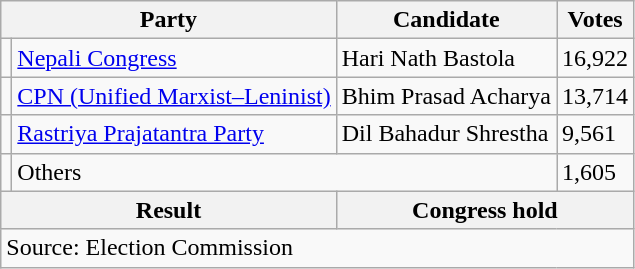<table class="wikitable">
<tr>
<th colspan="2">Party</th>
<th>Candidate</th>
<th>Votes</th>
</tr>
<tr>
<td></td>
<td><a href='#'>Nepali Congress</a></td>
<td>Hari Nath Bastola</td>
<td>16,922</td>
</tr>
<tr>
<td></td>
<td><a href='#'>CPN (Unified Marxist–Leninist)</a></td>
<td>Bhim Prasad Acharya</td>
<td>13,714</td>
</tr>
<tr>
<td></td>
<td><a href='#'>Rastriya Prajatantra Party</a></td>
<td>Dil Bahadur Shrestha</td>
<td>9,561</td>
</tr>
<tr>
<td></td>
<td colspan="2">Others</td>
<td>1,605</td>
</tr>
<tr>
<th colspan="2">Result</th>
<th colspan="2">Congress hold</th>
</tr>
<tr>
<td colspan="4">Source: Election Commission</td>
</tr>
</table>
